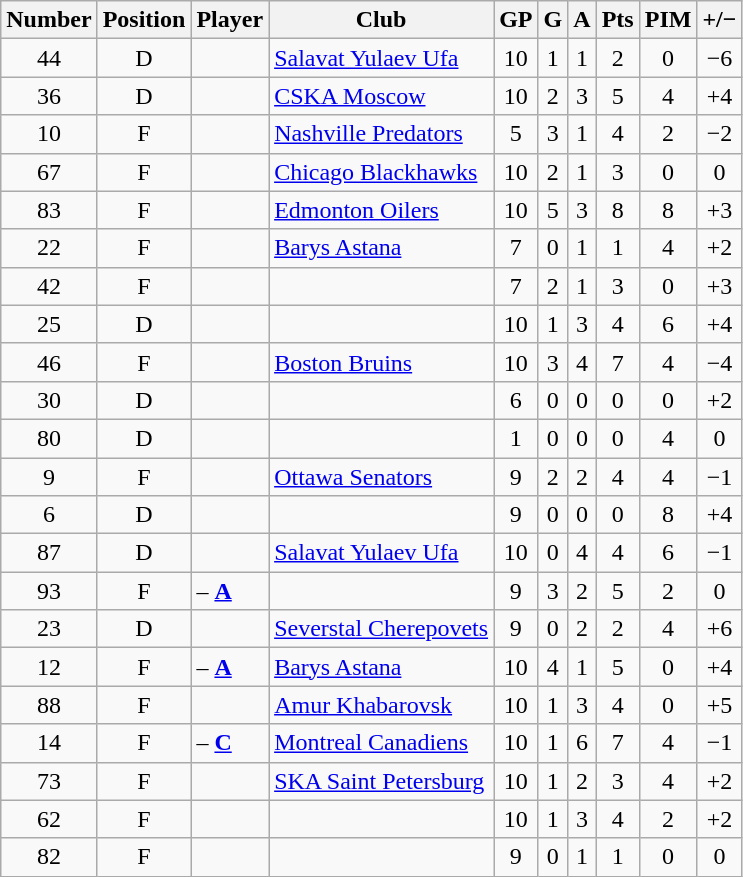<table class="wikitable sortable" style="text-align: center;">
<tr>
<th scope="col">Number</th>
<th scope="col">Position</th>
<th scope="col">Player</th>
<th scope="col">Club</th>
<th scope="col">GP</th>
<th scope="col">G</th>
<th scope="col">A</th>
<th scope="col">Pts</th>
<th scope="col">PIM</th>
<th scope="col">+/−</th>
</tr>
<tr>
<td>44</td>
<td>D</td>
<td scope="row" align=left></td>
<td align=left><a href='#'>Salavat Yulaev Ufa</a></td>
<td>10</td>
<td>1</td>
<td>1</td>
<td>2</td>
<td>0</td>
<td>−6</td>
</tr>
<tr>
<td>36</td>
<td>D</td>
<td scope="row" align=left></td>
<td align=left><a href='#'>CSKA Moscow</a></td>
<td>10</td>
<td>2</td>
<td>3</td>
<td>5</td>
<td>4</td>
<td>+4</td>
</tr>
<tr>
<td>10</td>
<td>F</td>
<td scope="row" align=left></td>
<td align=left><a href='#'>Nashville Predators</a></td>
<td>5</td>
<td>3</td>
<td>1</td>
<td>4</td>
<td>2</td>
<td>−2</td>
</tr>
<tr>
<td>67</td>
<td>F</td>
<td scope="row" align=left></td>
<td align=left><a href='#'>Chicago Blackhawks</a></td>
<td>10</td>
<td>2</td>
<td>1</td>
<td>3</td>
<td>0</td>
<td>0</td>
</tr>
<tr>
<td>83</td>
<td>F</td>
<td scope="row" align=left></td>
<td align=left><a href='#'>Edmonton Oilers</a></td>
<td>10</td>
<td>5</td>
<td>3</td>
<td>8</td>
<td>8</td>
<td>+3</td>
</tr>
<tr>
<td>22</td>
<td>F</td>
<td scope="row" align=left></td>
<td align=left><a href='#'>Barys Astana</a></td>
<td>7</td>
<td>0</td>
<td>1</td>
<td>1</td>
<td>4</td>
<td>+2</td>
</tr>
<tr>
<td>42</td>
<td>F</td>
<td scope="row" align=left></td>
<td align=left></td>
<td>7</td>
<td>2</td>
<td>1</td>
<td>3</td>
<td>0</td>
<td>+3</td>
</tr>
<tr>
<td>25</td>
<td>D</td>
<td scope="row" align=left></td>
<td align=left></td>
<td>10</td>
<td>1</td>
<td>3</td>
<td>4</td>
<td>6</td>
<td>+4</td>
</tr>
<tr>
<td>46</td>
<td>F</td>
<td scope="row" align=left></td>
<td align=left><a href='#'>Boston Bruins</a></td>
<td>10</td>
<td>3</td>
<td>4</td>
<td>7</td>
<td>4</td>
<td>−4</td>
</tr>
<tr>
<td>30</td>
<td>D</td>
<td scope="row" align=left></td>
<td align=left></td>
<td>6</td>
<td>0</td>
<td>0</td>
<td>0</td>
<td>0</td>
<td>+2</td>
</tr>
<tr>
<td>80</td>
<td>D</td>
<td scope="row" align=left></td>
<td align=left></td>
<td>1</td>
<td>0</td>
<td>0</td>
<td>0</td>
<td>4</td>
<td>0</td>
</tr>
<tr>
<td>9</td>
<td>F</td>
<td scope="row" align=left></td>
<td align=left><a href='#'>Ottawa Senators</a></td>
<td>9</td>
<td>2</td>
<td>2</td>
<td>4</td>
<td>4</td>
<td>−1</td>
</tr>
<tr>
<td>6</td>
<td>D</td>
<td scope="row" align=left></td>
<td align=left></td>
<td>9</td>
<td>0</td>
<td>0</td>
<td>0</td>
<td>8</td>
<td>+4</td>
</tr>
<tr>
<td>87</td>
<td>D</td>
<td scope="row" align=left></td>
<td align=left><a href='#'>Salavat Yulaev Ufa</a></td>
<td>10</td>
<td>0</td>
<td>4</td>
<td>4</td>
<td>6</td>
<td>−1</td>
</tr>
<tr>
<td>93</td>
<td>F</td>
<td scope="row" align=left> – <strong><a href='#'>A</a></strong></td>
<td align=left></td>
<td>9</td>
<td>3</td>
<td>2</td>
<td>5</td>
<td>2</td>
<td>0</td>
</tr>
<tr>
<td>23</td>
<td>D</td>
<td scope="row" align=left></td>
<td align=left><a href='#'>Severstal Cherepovets</a></td>
<td>9</td>
<td>0</td>
<td>2</td>
<td>2</td>
<td>4</td>
<td>+6</td>
</tr>
<tr>
<td>12</td>
<td>F</td>
<td scope="row" align=left> – <strong><a href='#'>A</a></strong></td>
<td align=left><a href='#'>Barys Astana</a></td>
<td>10</td>
<td>4</td>
<td>1</td>
<td>5</td>
<td>0</td>
<td>+4</td>
</tr>
<tr>
<td>88</td>
<td>F</td>
<td scope="row" align=left></td>
<td align=left><a href='#'>Amur Khabarovsk</a></td>
<td>10</td>
<td>1</td>
<td>3</td>
<td>4</td>
<td>0</td>
<td>+5</td>
</tr>
<tr>
<td>14</td>
<td>F</td>
<td scope="row" align=left> – <strong><a href='#'>C</a></strong></td>
<td align=left><a href='#'>Montreal Canadiens</a></td>
<td>10</td>
<td>1</td>
<td>6</td>
<td>7</td>
<td>4</td>
<td>−1</td>
</tr>
<tr>
<td>73</td>
<td>F</td>
<td scope="row" align=left></td>
<td align=left><a href='#'>SKA Saint Petersburg</a></td>
<td>10</td>
<td>1</td>
<td>2</td>
<td>3</td>
<td>4</td>
<td>+2</td>
</tr>
<tr>
<td>62</td>
<td>F</td>
<td scope="row" align=left></td>
<td align=left></td>
<td>10</td>
<td>1</td>
<td>3</td>
<td>4</td>
<td>2</td>
<td>+2</td>
</tr>
<tr>
<td>82</td>
<td>F</td>
<td scope="row" align=left></td>
<td align=left></td>
<td>9</td>
<td>0</td>
<td>1</td>
<td>1</td>
<td>0</td>
<td>0</td>
</tr>
</table>
